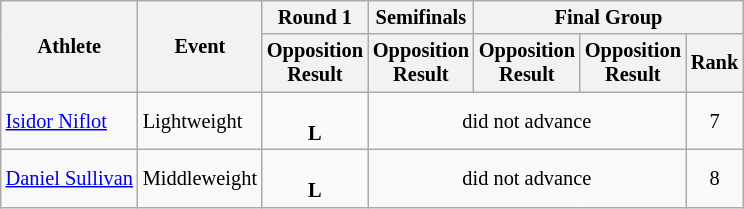<table class=wikitable style="font-size:85%">
<tr>
<th rowspan=2>Athlete</th>
<th rowspan=2>Event</th>
<th>Round 1</th>
<th>Semifinals</th>
<th colspan=3>Final Group</th>
</tr>
<tr>
<th>Opposition<br>Result</th>
<th>Opposition<br>Result</th>
<th>Opposition<br>Result</th>
<th>Opposition<br>Result</th>
<th>Rank</th>
</tr>
<tr>
<td><a href='#'>Isidor Niflot</a></td>
<td>Lightweight</td>
<td align=center><br><strong>L</strong></td>
<td align=center colspan=3>did not advance</td>
<td align=center>7</td>
</tr>
<tr>
<td><a href='#'>Daniel Sullivan</a></td>
<td>Middleweight</td>
<td align=center><br><strong>L</strong></td>
<td align=center colspan=3>did not advance</td>
<td align=center>8</td>
</tr>
</table>
